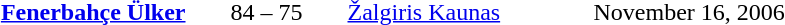<table style="text-align:center">
<tr>
<th width=160></th>
<th width=100></th>
<th width=160></th>
<th width=200></th>
</tr>
<tr>
<td align=right><strong><a href='#'>Fenerbahçe Ülker</a></strong> </td>
<td>84 – 75</td>
<td align=left> <a href='#'>Žalgiris Kaunas</a></td>
<td align=left>November 16, 2006</td>
</tr>
</table>
